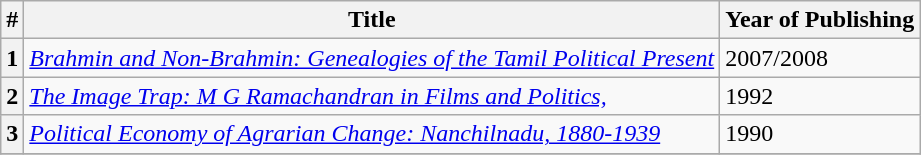<table class="wikitable">
<tr>
<th>#</th>
<th>Title</th>
<th>Year of Publishing</th>
</tr>
<tr>
<th>1</th>
<td><em><a href='#'>Brahmin and Non-Brahmin: Genealogies of the Tamil Political Present</a></em></td>
<td>2007/2008</td>
</tr>
<tr>
<th>2</th>
<td><em><a href='#'>The Image Trap: M G Ramachandran in Films and Politics,</a></em></td>
<td>1992</td>
</tr>
<tr>
<th>3</th>
<td><em><a href='#'>Political Economy of Agrarian Change: Nanchilnadu, 1880-1939</a></em></td>
<td>1990</td>
</tr>
<tr>
</tr>
</table>
